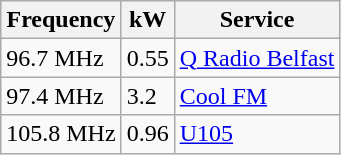<table class="wikitable sortable">
<tr>
<th>Frequency</th>
<th>kW</th>
<th>Service</th>
</tr>
<tr>
<td>96.7 MHz</td>
<td>0.55</td>
<td><a href='#'>Q Radio Belfast</a></td>
</tr>
<tr>
<td>97.4 MHz</td>
<td>3.2</td>
<td><a href='#'>Cool FM</a></td>
</tr>
<tr>
<td>105.8 MHz</td>
<td>0.96</td>
<td><a href='#'>U105</a></td>
</tr>
</table>
